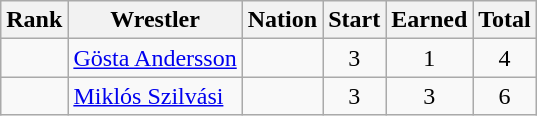<table class="wikitable sortable" style="text-align:center;">
<tr>
<th>Rank</th>
<th>Wrestler</th>
<th>Nation</th>
<th>Start</th>
<th>Earned</th>
<th>Total</th>
</tr>
<tr>
<td></td>
<td align=left><a href='#'>Gösta Andersson</a></td>
<td align=left></td>
<td>3</td>
<td>1</td>
<td>4</td>
</tr>
<tr>
<td></td>
<td align=left><a href='#'>Miklós Szilvási</a></td>
<td align=left></td>
<td>3</td>
<td>3</td>
<td>6</td>
</tr>
</table>
